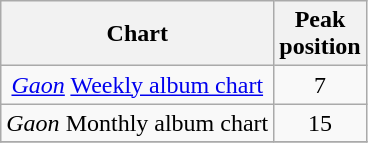<table class="wikitable sortable" style="text-align:center;">
<tr>
<th>Chart</th>
<th>Peak <br> position</th>
</tr>
<tr>
<td><em><a href='#'>Gaon</a></em> <a href='#'>Weekly album chart</a></td>
<td align=center>7</td>
</tr>
<tr>
<td><em>Gaon</em> Monthly album chart</td>
<td align=center>15</td>
</tr>
<tr>
</tr>
</table>
